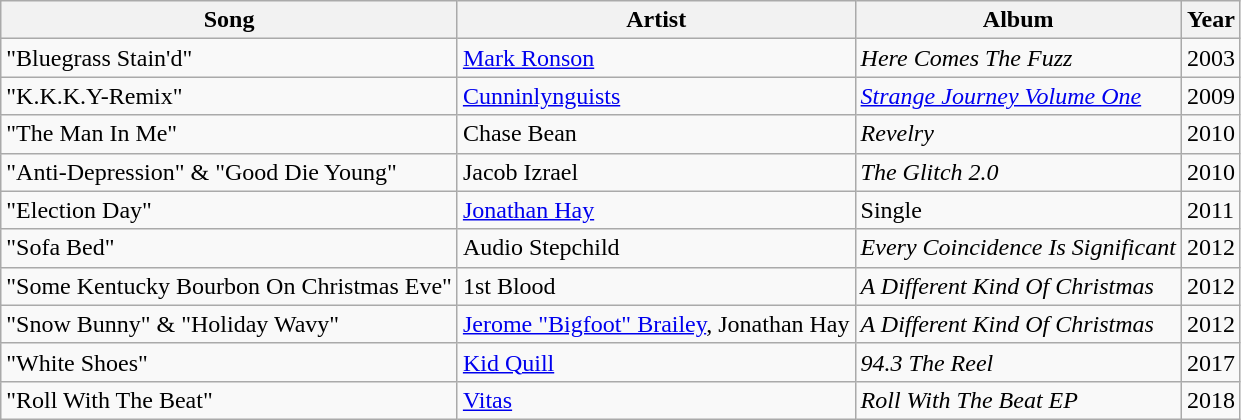<table class="wikitable">
<tr>
<th>Song</th>
<th>Artist</th>
<th>Album</th>
<th>Year</th>
</tr>
<tr>
<td>"Bluegrass Stain'd"</td>
<td><a href='#'>Mark Ronson</a></td>
<td><em>Here Comes The Fuzz</em></td>
<td>2003</td>
</tr>
<tr>
<td>"K.K.K.Y-Remix"</td>
<td><a href='#'>Cunninlynguists</a></td>
<td><em><a href='#'>Strange Journey Volume One</a></em></td>
<td>2009</td>
</tr>
<tr>
<td>"The Man In Me"</td>
<td>Chase Bean</td>
<td><em>Revelry</em></td>
<td>2010</td>
</tr>
<tr>
<td>"Anti-Depression" & "Good Die Young"</td>
<td>Jacob Izrael</td>
<td><em>The Glitch 2.0</em></td>
<td>2010</td>
</tr>
<tr>
<td>"Election Day"</td>
<td><a href='#'>Jonathan Hay</a></td>
<td>Single</td>
<td>2011</td>
</tr>
<tr>
<td>"Sofa Bed"</td>
<td>Audio Stepchild</td>
<td><em>Every Coincidence Is Significant</em></td>
<td>2012</td>
</tr>
<tr>
<td>"Some Kentucky Bourbon On Christmas Eve"</td>
<td>1st Blood</td>
<td><em>A Different Kind Of Christmas</em></td>
<td>2012</td>
</tr>
<tr>
<td>"Snow Bunny" & "Holiday Wavy"</td>
<td><a href='#'>Jerome "Bigfoot" Brailey</a>, Jonathan Hay</td>
<td><em>A Different Kind Of Christmas</em></td>
<td>2012</td>
</tr>
<tr>
<td>"White Shoes"</td>
<td><a href='#'>Kid Quill</a></td>
<td><em>94.3 The Reel</em></td>
<td>2017</td>
</tr>
<tr>
<td>"Roll With The Beat"</td>
<td><a href='#'>Vitas</a></td>
<td><em>Roll With The Beat EP</em></td>
<td>2018</td>
</tr>
</table>
